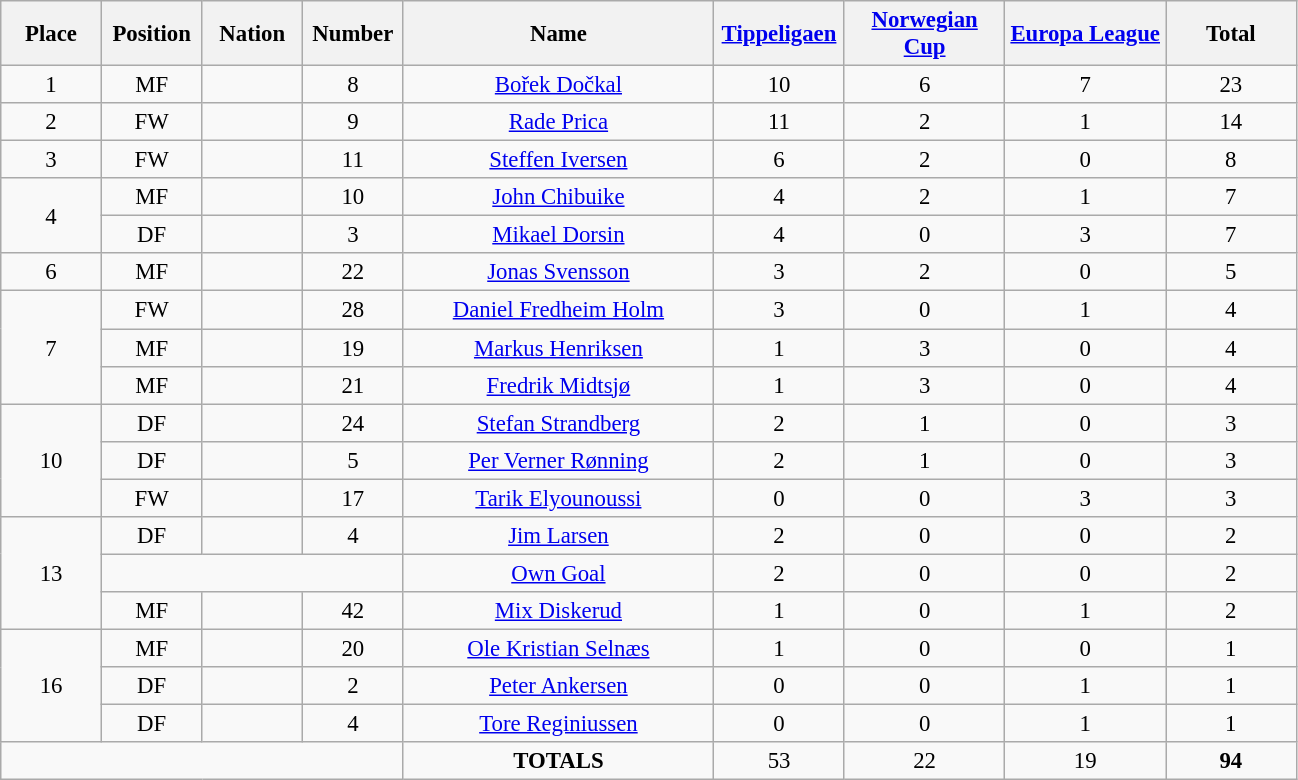<table class="wikitable" style="font-size: 95%; text-align: center;">
<tr>
<th width=60>Place</th>
<th width=60>Position</th>
<th width=60>Nation</th>
<th width=60>Number</th>
<th width=200>Name</th>
<th width=80><a href='#'>Tippeligaen</a></th>
<th width=100><a href='#'>Norwegian Cup</a></th>
<th width=100><a href='#'>Europa League</a></th>
<th width=80><strong>Total</strong></th>
</tr>
<tr>
<td>1</td>
<td>MF</td>
<td></td>
<td>8</td>
<td><a href='#'>Bořek Dočkal</a></td>
<td>10</td>
<td>6</td>
<td>7</td>
<td>23</td>
</tr>
<tr>
<td>2</td>
<td>FW</td>
<td></td>
<td>9</td>
<td><a href='#'>Rade Prica</a></td>
<td>11</td>
<td>2</td>
<td>1</td>
<td>14</td>
</tr>
<tr>
<td>3</td>
<td>FW</td>
<td></td>
<td>11</td>
<td><a href='#'>Steffen Iversen</a></td>
<td>6</td>
<td>2</td>
<td>0</td>
<td>8</td>
</tr>
<tr>
<td rowspan="2">4</td>
<td>MF</td>
<td></td>
<td>10</td>
<td><a href='#'>John Chibuike</a></td>
<td>4</td>
<td>2</td>
<td>1</td>
<td>7</td>
</tr>
<tr>
<td>DF</td>
<td></td>
<td>3</td>
<td><a href='#'>Mikael Dorsin</a></td>
<td>4</td>
<td>0</td>
<td>3</td>
<td>7</td>
</tr>
<tr>
<td>6</td>
<td>MF</td>
<td></td>
<td>22</td>
<td><a href='#'>Jonas Svensson</a></td>
<td>3</td>
<td>2</td>
<td>0</td>
<td>5</td>
</tr>
<tr>
<td rowspan="3">7</td>
<td>FW</td>
<td></td>
<td>28</td>
<td><a href='#'>Daniel Fredheim Holm</a></td>
<td>3</td>
<td>0</td>
<td>1</td>
<td>4</td>
</tr>
<tr>
<td>MF</td>
<td></td>
<td>19</td>
<td><a href='#'>Markus Henriksen</a></td>
<td>1</td>
<td>3</td>
<td>0</td>
<td>4</td>
</tr>
<tr>
<td>MF</td>
<td></td>
<td>21</td>
<td><a href='#'>Fredrik Midtsjø</a></td>
<td>1</td>
<td>3</td>
<td>0</td>
<td>4</td>
</tr>
<tr>
<td rowspan="3">10</td>
<td>DF</td>
<td></td>
<td>24</td>
<td><a href='#'>Stefan Strandberg</a></td>
<td>2</td>
<td>1</td>
<td>0</td>
<td>3</td>
</tr>
<tr>
<td>DF</td>
<td></td>
<td>5</td>
<td><a href='#'>Per Verner Rønning</a></td>
<td>2</td>
<td>1</td>
<td>0</td>
<td>3</td>
</tr>
<tr>
<td>FW</td>
<td></td>
<td>17</td>
<td><a href='#'>Tarik Elyounoussi</a></td>
<td>0</td>
<td>0</td>
<td>3</td>
<td>3</td>
</tr>
<tr>
<td rowspan="3">13</td>
<td>DF</td>
<td></td>
<td>4</td>
<td><a href='#'>Jim Larsen</a></td>
<td>2</td>
<td>0</td>
<td>0</td>
<td>2</td>
</tr>
<tr>
<td colspan="3"></td>
<td><a href='#'>Own Goal</a></td>
<td>2</td>
<td>0</td>
<td>0</td>
<td>2</td>
</tr>
<tr>
<td>MF</td>
<td></td>
<td>42</td>
<td><a href='#'>Mix Diskerud</a></td>
<td>1</td>
<td>0</td>
<td>1</td>
<td>2</td>
</tr>
<tr>
<td rowspan="3">16</td>
<td>MF</td>
<td></td>
<td>20</td>
<td><a href='#'>Ole Kristian Selnæs</a></td>
<td>1</td>
<td>0</td>
<td>0</td>
<td>1</td>
</tr>
<tr>
<td>DF</td>
<td></td>
<td>2</td>
<td><a href='#'>Peter Ankersen</a></td>
<td>0</td>
<td>0</td>
<td>1</td>
<td>1</td>
</tr>
<tr>
<td>DF</td>
<td></td>
<td>4</td>
<td><a href='#'>Tore Reginiussen</a></td>
<td>0</td>
<td>0</td>
<td>1</td>
<td>1</td>
</tr>
<tr>
<td colspan="4"></td>
<td><strong>TOTALS</strong></td>
<td>53</td>
<td>22</td>
<td>19</td>
<td><strong>94</strong></td>
</tr>
</table>
